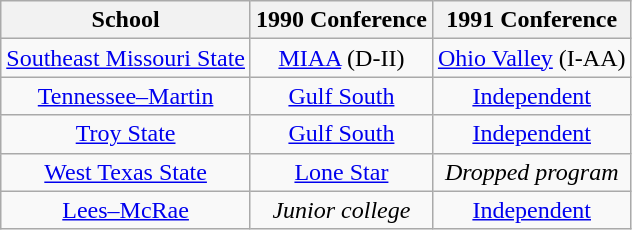<table class="wikitable sortable">
<tr>
<th>School</th>
<th>1990 Conference</th>
<th>1991 Conference</th>
</tr>
<tr style="text-align:center;">
<td><a href='#'>Southeast Missouri State</a></td>
<td><a href='#'>MIAA</a> (D-II)</td>
<td><a href='#'>Ohio Valley</a> (I-AA)</td>
</tr>
<tr style="text-align:center;">
<td><a href='#'>Tennessee–Martin</a></td>
<td><a href='#'>Gulf South</a></td>
<td><a href='#'>Independent</a></td>
</tr>
<tr style="text-align:center;">
<td><a href='#'>Troy State</a></td>
<td><a href='#'>Gulf South</a></td>
<td><a href='#'>Independent</a></td>
</tr>
<tr style="text-align:center;">
<td><a href='#'>West Texas State</a></td>
<td><a href='#'>Lone Star</a></td>
<td><em>Dropped program</em></td>
</tr>
<tr style="text-align:center;">
<td><a href='#'>Lees–McRae</a></td>
<td><em>Junior college</em></td>
<td><a href='#'>Independent</a></td>
</tr>
</table>
